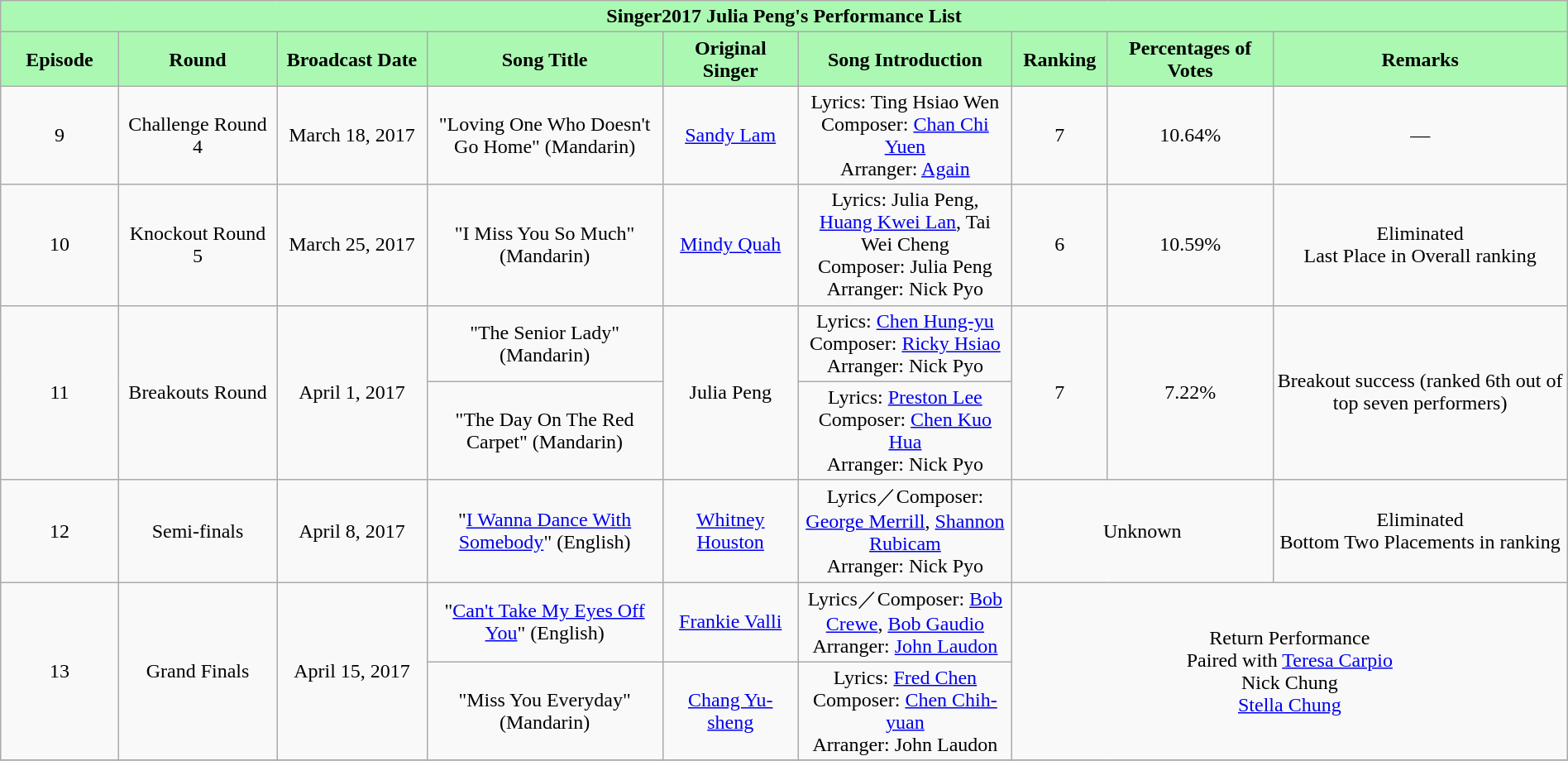<table class="wikitable sortable mw-collapsible" width="100%" style="text-align:center">
<tr align="center" style="background:#abf8b2">
<td colspan="9"><div><strong>Singer2017 Julia Peng's Performance List</strong></div></td>
</tr>
<tr align="center" style="background:#abf8b2">
<td style="width:3%"><strong>Episode</strong></td>
<td style="width:5%"><strong>Round</strong></td>
<td style="width:4%"><strong>Broadcast Date</strong></td>
<td style="width:8%"><strong>Song Title</strong></td>
<td style="width:4%"><strong>Original Singer</strong></td>
<td style="width:7%"><strong>Song Introduction</strong></td>
<td style="width:1%"><strong>Ranking</strong></td>
<td style="width:4%"><strong>Percentages of Votes</strong></td>
<td style="width:10%"><strong>Remarks</strong></td>
</tr>
<tr>
<td>9</td>
<td>Challenge Round 4</td>
<td>March 18, 2017</td>
<td>"Loving One Who Doesn't Go Home" (Mandarin)</td>
<td><a href='#'>Sandy Lam</a></td>
<td>Lyrics: Ting Hsiao Wen<br>Composer: <a href='#'>Chan Chi Yuen</a><br>Arranger: <a href='#'>Again</a></td>
<td>7</td>
<td>10.64%</td>
<td>—</td>
</tr>
<tr>
<td>10</td>
<td>Knockout Round 5</td>
<td>March 25, 2017</td>
<td>"I Miss You So Much" (Mandarin)</td>
<td><a href='#'>Mindy Quah</a></td>
<td>Lyrics: Julia Peng, <a href='#'>Huang Kwei Lan</a>, Tai Wei Cheng<br>Composer: Julia Peng<br>Arranger: Nick Pyo</td>
<td>6</td>
<td>10.59%</td>
<td>Eliminated<br>Last Place in Overall ranking</td>
</tr>
<tr>
<td rowspan=2>11</td>
<td rowspan=2>Breakouts Round</td>
<td rowspan=2>April 1, 2017</td>
<td>"The Senior Lady"  (Mandarin)</td>
<td rowspan=2>Julia Peng</td>
<td>Lyrics: <a href='#'>Chen Hung-yu</a><br>Composer: <a href='#'>Ricky Hsiao</a><br>Arranger: Nick Pyo</td>
<td rowspan=2>7</td>
<td rowspan=2>7.22%</td>
<td rowspan=2>Breakout success (ranked 6th out of top seven performers)</td>
</tr>
<tr>
<td>"The Day On The Red Carpet" (Mandarin)</td>
<td>Lyrics: <a href='#'>Preston Lee</a><br>Composer: <a href='#'>Chen Kuo Hua</a><br>Arranger: Nick Pyo</td>
</tr>
<tr>
<td>12</td>
<td>Semi-finals</td>
<td>April 8, 2017</td>
<td>"<a href='#'>I Wanna Dance With Somebody</a>" (English)</td>
<td><a href='#'>Whitney Houston</a></td>
<td>Lyrics／Composer: <a href='#'>George Merrill</a>, <a href='#'>Shannon Rubicam</a><br>Arranger: Nick Pyo</td>
<td colspan=2>Unknown</td>
<td>Eliminated<br>Bottom Two Placements in ranking</td>
</tr>
<tr>
<td rowspan=2>13</td>
<td rowspan=2>Grand Finals</td>
<td rowspan=2>April 15, 2017</td>
<td>"<a href='#'>Can't Take My Eyes Off You</a>" (English)</td>
<td><a href='#'>Frankie Valli</a></td>
<td>Lyrics／Composer: <a href='#'>Bob Crewe</a>, <a href='#'>Bob Gaudio</a><br>Arranger: <a href='#'>John Laudon</a></td>
<td rowspan=2 colspan=3>Return Performance<br>Paired with <a href='#'>Teresa Carpio</a><br>Nick Chung<br><a href='#'>Stella Chung</a><br></td>
</tr>
<tr>
<td>"Miss You Everyday" (Mandarin)</td>
<td><a href='#'>Chang Yu-sheng</a></td>
<td>Lyrics: <a href='#'>Fred Chen</a><br>Composer: <a href='#'>Chen Chih-yuan</a><br>Arranger: John Laudon</td>
</tr>
<tr>
</tr>
</table>
